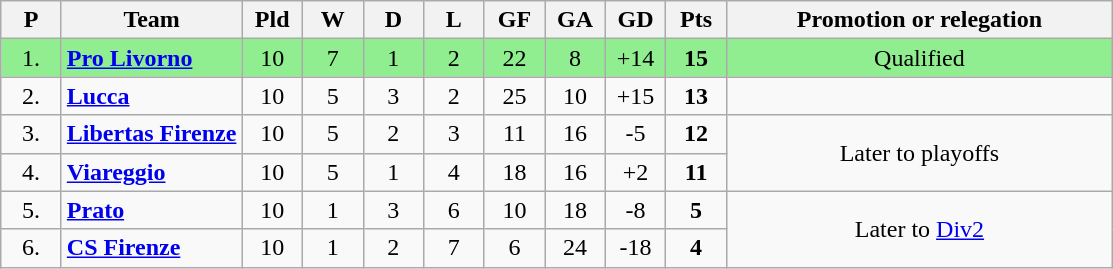<table class="wikitable sortable" style="text-align: center;">
<tr>
<th width=33>P<br></th>
<th>Team<br></th>
<th width=33>Pld<br></th>
<th width=33>W<br></th>
<th width=33>D<br></th>
<th width=33>L<br></th>
<th width=33>GF<br></th>
<th width=33>GA<br></th>
<th width=33>GD<br></th>
<th width=33>Pts<br></th>
<th class="unsortable" width=250>Promotion or relegation<br></th>
</tr>
<tr style="background: #90EE90;">
<td>1.</td>
<td align="left"><strong><a href='#'>Pro Livorno</a></strong></td>
<td>10</td>
<td>7</td>
<td>1</td>
<td>2</td>
<td>22</td>
<td>8</td>
<td>+14</td>
<td><strong>15</strong></td>
<td>Qualified</td>
</tr>
<tr>
<td>2.</td>
<td align="left"><strong><a href='#'>Lucca</a></strong></td>
<td>10</td>
<td>5</td>
<td>3</td>
<td>2</td>
<td>25</td>
<td>10</td>
<td>+15</td>
<td><strong>13</strong></td>
</tr>
<tr>
<td>3.</td>
<td align="left"><strong><a href='#'>Libertas Firenze</a></strong></td>
<td>10</td>
<td>5</td>
<td>2</td>
<td>3</td>
<td>11</td>
<td>16</td>
<td>-5</td>
<td><strong>12</strong></td>
<td rowspan=2>Later to playoffs</td>
</tr>
<tr>
<td>4.</td>
<td align="left"><strong><a href='#'>Viareggio</a></strong></td>
<td>10</td>
<td>5</td>
<td>1</td>
<td>4</td>
<td>18</td>
<td>16</td>
<td>+2</td>
<td><strong>11</strong></td>
</tr>
<tr>
<td>5.</td>
<td align="left"><strong><a href='#'>Prato</a></strong></td>
<td>10</td>
<td>1</td>
<td>3</td>
<td>6</td>
<td>10</td>
<td>18</td>
<td>-8</td>
<td><strong>5</strong></td>
<td rowspan=2>Later to <a href='#'>Div2</a></td>
</tr>
<tr>
<td>6.</td>
<td align="left"><strong><a href='#'>CS Firenze</a></strong></td>
<td>10</td>
<td>1</td>
<td>2</td>
<td>7</td>
<td>6</td>
<td>24</td>
<td>-18</td>
<td><strong>4</strong></td>
</tr>
</table>
